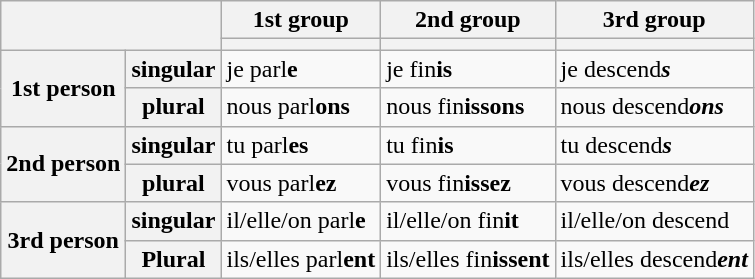<table class=wikitable>
<tr>
<th colspan=2 rowspan=2></th>
<th>1st group</th>
<th>2nd group</th>
<th>3rd group</th>
</tr>
<tr>
<th></th>
<th></th>
<th></th>
</tr>
<tr>
<th rowspan="2">1st person</th>
<th>singular</th>
<td>je parl<strong>e</strong></td>
<td>je fin<strong>is</strong></td>
<td>je descend<strong><em>s</em></strong></td>
</tr>
<tr>
<th>plural</th>
<td>nous parl<strong>ons</strong></td>
<td>nous fin<strong>issons</strong></td>
<td>nous descend<strong><em>ons</em></strong></td>
</tr>
<tr>
<th rowspan="2">2nd person</th>
<th>singular</th>
<td>tu parl<strong>es</strong></td>
<td>tu fin<strong>is</strong></td>
<td>tu descend<strong><em>s</em></strong></td>
</tr>
<tr>
<th>plural</th>
<td>vous parl<strong>ez</strong></td>
<td>vous fin<strong>issez</strong></td>
<td>vous descend<strong><em>ez</em></strong></td>
</tr>
<tr>
<th rowspan="2">3rd person</th>
<th>singular</th>
<td>il/elle/on parl<strong>e</strong></td>
<td>il/elle/on fin<strong>it</strong></td>
<td>il/elle/on descend</td>
</tr>
<tr>
<th>Plural</th>
<td>ils/elles parl<strong>ent</strong></td>
<td>ils/elles fin<strong>issent</strong></td>
<td>ils/elles descend<strong><em>ent</em></strong></td>
</tr>
</table>
